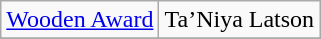<table class="wikitable" style="text-align:center;">
<tr>
<td><a href='#'>Wooden Award</a></td>
<td>Ta’Niya Latson</td>
</tr>
<tr>
</tr>
</table>
